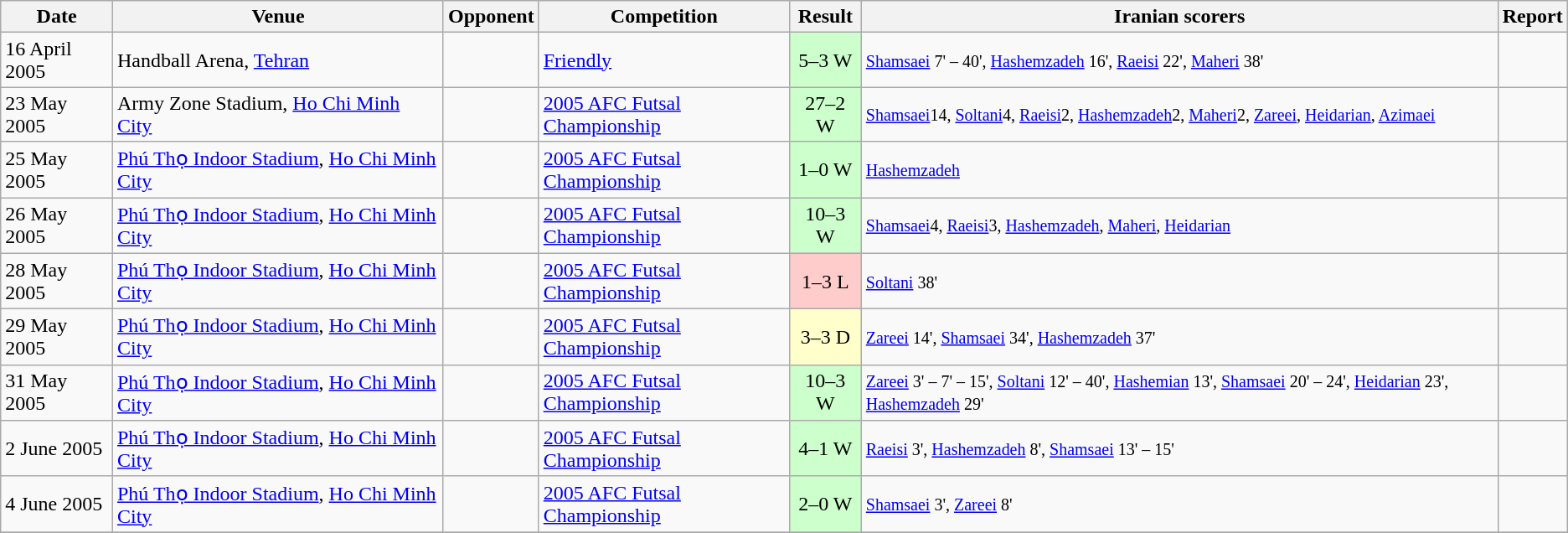<table class="wikitable">
<tr>
<th>Date</th>
<th>Venue</th>
<th>Opponent</th>
<th>Competition</th>
<th>Result</th>
<th>Iranian scorers</th>
<th>Report</th>
</tr>
<tr>
<td>16 April 2005</td>
<td> Handball Arena, <a href='#'>Tehran</a></td>
<td></td>
<td><a href='#'>Friendly</a></td>
<td bgcolor=#ccffcc align=center>5–3 W</td>
<td><small> <a href='#'>Shamsaei</a> 7' – 40', <a href='#'>Hashemzadeh</a> 16', <a href='#'>Raeisi</a> 22', <a href='#'>Maheri</a> 38'</small></td>
<td align=center></td>
</tr>
<tr>
<td>23 May 2005</td>
<td> Army Zone Stadium, <a href='#'>Ho Chi Minh City</a></td>
<td></td>
<td><a href='#'>2005 AFC Futsal Championship</a></td>
<td bgcolor=#ccffcc align=center>27–2 W</td>
<td><small> <a href='#'>Shamsaei</a>14, <a href='#'>Soltani</a>4, <a href='#'>Raeisi</a>2, <a href='#'>Hashemzadeh</a>2, <a href='#'>Maheri</a>2, <a href='#'>Zareei</a>, <a href='#'>Heidarian</a>, <a href='#'>Azimaei</a></small></td>
<td align=center></td>
</tr>
<tr>
<td>25 May 2005</td>
<td> <a href='#'>Phú Thọ Indoor Stadium</a>, <a href='#'>Ho Chi Minh City</a></td>
<td></td>
<td><a href='#'>2005 AFC Futsal Championship</a></td>
<td bgcolor=#ccffcc align=center>1–0 W</td>
<td><small> <a href='#'>Hashemzadeh</a> </small></td>
<td align=center></td>
</tr>
<tr>
<td>26 May 2005</td>
<td> <a href='#'>Phú Thọ Indoor Stadium</a>, <a href='#'>Ho Chi Minh City</a></td>
<td></td>
<td><a href='#'>2005 AFC Futsal Championship</a></td>
<td bgcolor=#ccffcc align=center>10–3 W</td>
<td><small> <a href='#'>Shamsaei</a>4, <a href='#'>Raeisi</a>3, <a href='#'>Hashemzadeh</a>, <a href='#'>Maheri</a>, <a href='#'>Heidarian</a> </small></td>
<td align=center></td>
</tr>
<tr>
<td>28 May 2005</td>
<td> <a href='#'>Phú Thọ Indoor Stadium</a>, <a href='#'>Ho Chi Minh City</a></td>
<td></td>
<td><a href='#'>2005 AFC Futsal Championship</a></td>
<td bgcolor=#FFCCCC align=center>1–3 L</td>
<td><small> <a href='#'>Soltani</a> 38'</small></td>
<td align=center></td>
</tr>
<tr>
<td>29 May 2005</td>
<td> <a href='#'>Phú Thọ Indoor Stadium</a>, <a href='#'>Ho Chi Minh City</a></td>
<td></td>
<td><a href='#'>2005 AFC Futsal Championship</a></td>
<td bgcolor=#FFFFCC align=center>3–3 D</td>
<td><small> <a href='#'>Zareei</a> 14', <a href='#'>Shamsaei</a> 34', <a href='#'>Hashemzadeh</a> 37'</small></td>
<td align=center></td>
</tr>
<tr>
<td>31 May 2005</td>
<td> <a href='#'>Phú Thọ Indoor Stadium</a>, <a href='#'>Ho Chi Minh City</a></td>
<td></td>
<td><a href='#'>2005 AFC Futsal Championship</a></td>
<td bgcolor=#ccffcc align=center>10–3 W</td>
<td><small> <a href='#'>Zareei</a> 3' – 7' – 15', <a href='#'>Soltani</a> 12' – 40', <a href='#'>Hashemian</a> 13', <a href='#'>Shamsaei</a> 20' – 24', <a href='#'>Heidarian</a> 23', <a href='#'>Hashemzadeh</a> 29'</small></td>
<td align=center></td>
</tr>
<tr>
<td>2 June 2005</td>
<td> <a href='#'>Phú Thọ Indoor Stadium</a>, <a href='#'>Ho Chi Minh City</a></td>
<td></td>
<td><a href='#'>2005 AFC Futsal Championship</a></td>
<td bgcolor=#ccffcc align=center>4–1 W</td>
<td><small> <a href='#'>Raeisi</a> 3', <a href='#'>Hashemzadeh</a> 8', <a href='#'>Shamsaei</a> 13' – 15'</small></td>
<td align=center></td>
</tr>
<tr>
<td>4 June 2005</td>
<td> <a href='#'>Phú Thọ Indoor Stadium</a>, <a href='#'>Ho Chi Minh City</a></td>
<td></td>
<td><a href='#'>2005 AFC Futsal Championship</a></td>
<td bgcolor=#ccffcc align=center>2–0 W</td>
<td><small> <a href='#'>Shamsaei</a> 3', <a href='#'>Zareei</a> 8'</small></td>
<td align=center></td>
</tr>
<tr>
</tr>
</table>
